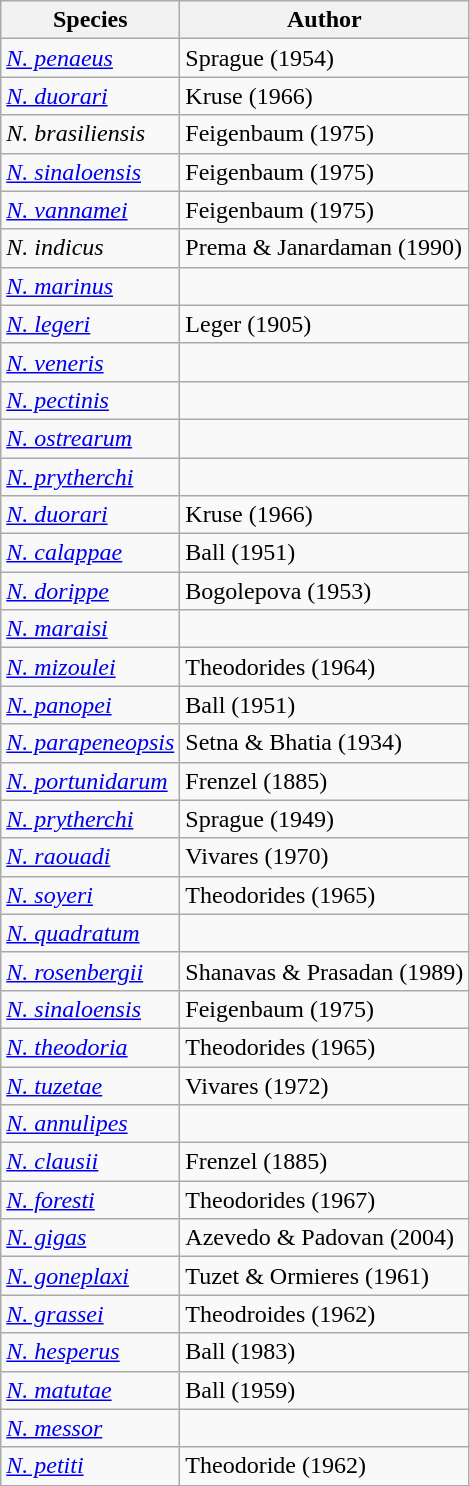<table class="wikitable">
<tr>
<th>Species</th>
<th>Author</th>
</tr>
<tr>
<td><em><a href='#'>N. penaeus</a></em></td>
<td>Sprague (1954)</td>
</tr>
<tr>
<td><em><a href='#'>N. duorari</a></em></td>
<td>Kruse (1966)</td>
</tr>
<tr>
<td><em>N. brasiliensis</em></td>
<td>Feigenbaum (1975)</td>
</tr>
<tr>
<td><em><a href='#'>N. sinaloensis</a></em></td>
<td>Feigenbaum (1975)</td>
</tr>
<tr>
<td><em><a href='#'>N. vannamei</a></em></td>
<td>Feigenbaum (1975)</td>
</tr>
<tr>
<td><em>N. indicus</em></td>
<td>Prema & Janardaman (1990)</td>
</tr>
<tr>
<td><em><a href='#'>N. marinus</a></em></td>
<td></td>
</tr>
<tr>
<td><em><a href='#'>N. legeri</a></em></td>
<td>Leger (1905)</td>
</tr>
<tr>
<td><em><a href='#'>N. veneris</a></em></td>
<td></td>
</tr>
<tr>
<td><em><a href='#'>N. pectinis</a></em></td>
<td></td>
</tr>
<tr>
<td><em><a href='#'>N. ostrearum</a></em></td>
<td></td>
</tr>
<tr>
<td><em><a href='#'>N. prytherchi</a></em></td>
<td></td>
</tr>
<tr>
<td><em><a href='#'>N. duorari</a></em></td>
<td>Kruse (1966)</td>
</tr>
<tr>
<td><em><a href='#'>N. calappae</a></em></td>
<td>Ball (1951)</td>
</tr>
<tr>
<td><em><a href='#'>N. dorippe</a></em></td>
<td>Bogolepova (1953)</td>
</tr>
<tr>
<td><em><a href='#'>N. maraisi</a></em></td>
<td></td>
</tr>
<tr>
<td><em><a href='#'>N. mizoulei</a></em></td>
<td>Theodorides (1964)</td>
</tr>
<tr>
<td><em><a href='#'>N. panopei</a></em></td>
<td>Ball (1951)</td>
</tr>
<tr>
<td><em><a href='#'>N. parapeneopsis</a></em></td>
<td>Setna & Bhatia (1934)</td>
</tr>
<tr>
<td><em><a href='#'>N. portunidarum</a></em></td>
<td>Frenzel (1885)</td>
</tr>
<tr>
<td><em><a href='#'>N. prytherchi</a></em></td>
<td>Sprague (1949)</td>
</tr>
<tr>
<td><em><a href='#'>N. raouadi</a></em></td>
<td>Vivares (1970)</td>
</tr>
<tr>
<td><em><a href='#'>N. soyeri</a></em></td>
<td>Theodorides (1965)</td>
</tr>
<tr>
<td><em><a href='#'>N. quadratum</a></em></td>
<td></td>
</tr>
<tr>
<td><em><a href='#'>N. rosenbergii</a></em></td>
<td>Shanavas & Prasadan (1989)</td>
</tr>
<tr>
<td><em><a href='#'>N. sinaloensis</a></em></td>
<td>Feigenbaum (1975)</td>
</tr>
<tr>
<td><em><a href='#'>N. theodoria</a></em></td>
<td>Theodorides (1965)</td>
</tr>
<tr>
<td><em><a href='#'>N. tuzetae</a></em></td>
<td>Vivares (1972)</td>
</tr>
<tr>
<td><em><a href='#'>N. annulipes</a></em></td>
<td></td>
</tr>
<tr>
<td><em><a href='#'>N. clausii</a></em></td>
<td>Frenzel (1885)</td>
</tr>
<tr>
<td><em><a href='#'>N. foresti</a></em></td>
<td>Theodorides (1967)</td>
</tr>
<tr>
<td><em><a href='#'>N. gigas</a></em></td>
<td>Azevedo & Padovan (2004)</td>
</tr>
<tr>
<td><em><a href='#'>N. goneplaxi</a></em></td>
<td>Tuzet & Ormieres (1961)</td>
</tr>
<tr>
<td><em><a href='#'>N. grassei</a></em></td>
<td>Theodroides (1962)</td>
</tr>
<tr>
<td><em><a href='#'>N. hesperus</a></em></td>
<td>Ball (1983)</td>
</tr>
<tr>
<td><em><a href='#'>N. matutae</a></em></td>
<td>Ball (1959)</td>
</tr>
<tr>
<td><em><a href='#'>N. messor</a></em></td>
<td></td>
</tr>
<tr>
<td><em><a href='#'>N. petiti</a></em></td>
<td>Theodoride (1962)</td>
</tr>
</table>
